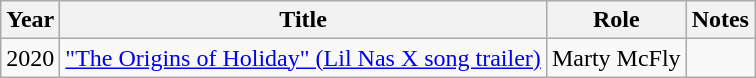<table class="wikitable plainrowheaders">
<tr>
<th>Year</th>
<th>Title</th>
<th>Role</th>
<th>Notes</th>
</tr>
<tr>
<td>2020</td>
<td><a href='#'>"The Origins of Holiday" (Lil Nas X song trailer)</a></td>
<td>Marty McFly</td>
<td></td>
</tr>
</table>
